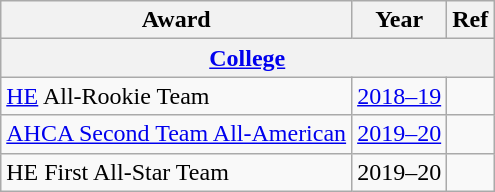<table class="wikitable">
<tr>
<th>Award</th>
<th>Year</th>
<th>Ref</th>
</tr>
<tr>
<th colspan="3"><a href='#'>College</a></th>
</tr>
<tr>
<td><a href='#'>HE</a> All-Rookie Team</td>
<td><a href='#'>2018–19</a></td>
<td></td>
</tr>
<tr>
<td><a href='#'>AHCA Second Team All-American</a></td>
<td><a href='#'>2019–20</a></td>
<td></td>
</tr>
<tr>
<td>HE First All-Star Team</td>
<td>2019–20</td>
<td></td>
</tr>
</table>
